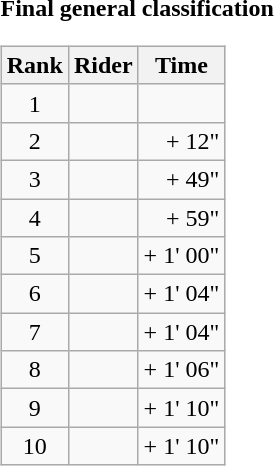<table>
<tr>
<td><strong>Final general classification</strong><br><table class="wikitable">
<tr>
<th scope="col">Rank</th>
<th scope="col">Rider</th>
<th scope="col">Time</th>
</tr>
<tr>
<td style="text-align:center;">1</td>
<td></td>
<td style="text-align:right;"></td>
</tr>
<tr>
<td style="text-align:center;">2</td>
<td></td>
<td style="text-align:right;">+ 12"</td>
</tr>
<tr>
<td style="text-align:center;">3</td>
<td></td>
<td style="text-align:right;">+ 49"</td>
</tr>
<tr>
<td style="text-align:center;">4</td>
<td></td>
<td style="text-align:right;">+ 59"</td>
</tr>
<tr>
<td style="text-align:center;">5</td>
<td></td>
<td style="text-align:right;">+ 1' 00"</td>
</tr>
<tr>
<td style="text-align:center;">6</td>
<td></td>
<td style="text-align:right;">+ 1' 04"</td>
</tr>
<tr>
<td style="text-align:center;">7</td>
<td></td>
<td style="text-align:right;">+ 1' 04"</td>
</tr>
<tr>
<td style="text-align:center;">8</td>
<td></td>
<td style="text-align:right;">+ 1' 06"</td>
</tr>
<tr>
<td style="text-align:center;">9</td>
<td></td>
<td style="text-align:right;">+ 1' 10"</td>
</tr>
<tr>
<td style="text-align:center;">10</td>
<td></td>
<td style="text-align:right;">+ 1' 10"</td>
</tr>
</table>
</td>
</tr>
</table>
